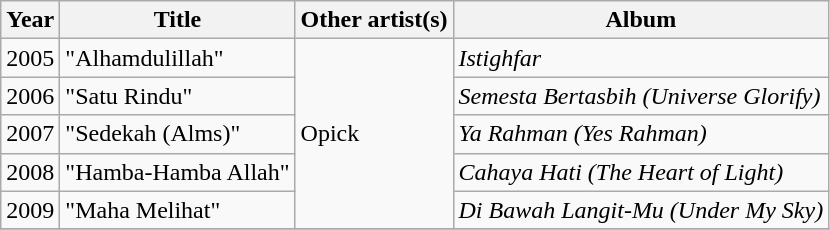<table class="wikitable">
<tr>
<th>Year</th>
<th>Title</th>
<th>Other artist(s)</th>
<th>Album</th>
</tr>
<tr>
<td>2005</td>
<td>"Alhamdulillah"</td>
<td rowspan= "5">Opick</td>
<td><em>Istighfar</em></td>
</tr>
<tr>
<td>2006</td>
<td>"Satu Rindu"</td>
<td><em>Semesta Bertasbih (Universe Glorify)</em></td>
</tr>
<tr>
<td>2007</td>
<td>"Sedekah (Alms)"</td>
<td><em>Ya Rahman (Yes Rahman)</em></td>
</tr>
<tr>
<td>2008</td>
<td>"Hamba-Hamba Allah"</td>
<td><em>Cahaya Hati (The Heart of Light)</em></td>
</tr>
<tr>
<td>2009</td>
<td>"Maha Melihat"</td>
<td><em>Di Bawah Langit-Mu (Under My Sky)</em></td>
</tr>
<tr>
</tr>
</table>
